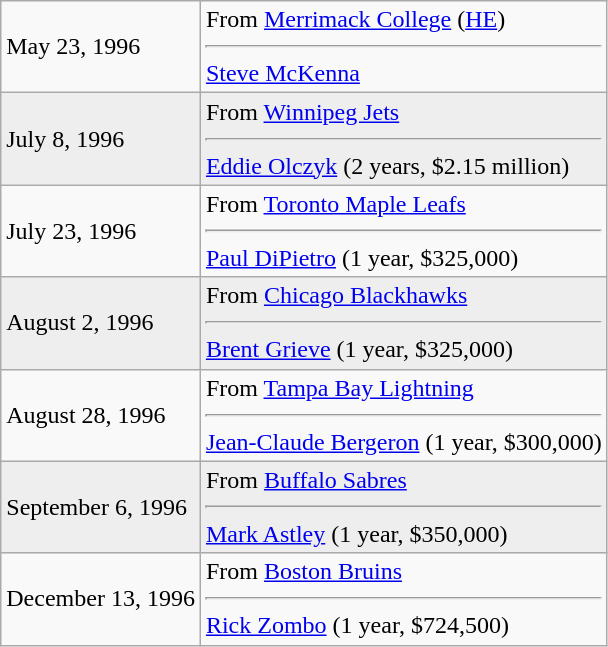<table class="wikitable">
<tr>
<td>May 23, 1996</td>
<td valign="top">From <a href='#'>Merrimack College</a> (<a href='#'>HE</a>)<hr><a href='#'>Steve McKenna</a></td>
</tr>
<tr style="background:#eee;">
<td>July 8, 1996</td>
<td valign="top">From <a href='#'>Winnipeg Jets</a><hr><a href='#'>Eddie Olczyk</a> (2 years, $2.15 million)</td>
</tr>
<tr>
<td>July 23, 1996</td>
<td valign="top">From <a href='#'>Toronto Maple Leafs</a><hr><a href='#'>Paul DiPietro</a> (1 year, $325,000)</td>
</tr>
<tr style="background:#eee;">
<td>August 2, 1996</td>
<td valign="top">From <a href='#'>Chicago Blackhawks</a><hr><a href='#'>Brent Grieve</a> (1 year, $325,000)</td>
</tr>
<tr>
<td>August 28, 1996</td>
<td valign="top">From <a href='#'>Tampa Bay Lightning</a><hr><a href='#'>Jean-Claude Bergeron</a> (1 year, $300,000)</td>
</tr>
<tr style="background:#eee;">
<td>September 6, 1996</td>
<td valign="top">From <a href='#'>Buffalo Sabres</a><hr><a href='#'>Mark Astley</a> (1 year, $350,000)</td>
</tr>
<tr>
<td>December 13, 1996</td>
<td valign="top">From <a href='#'>Boston Bruins</a><hr><a href='#'>Rick Zombo</a> (1 year, $724,500)</td>
</tr>
</table>
